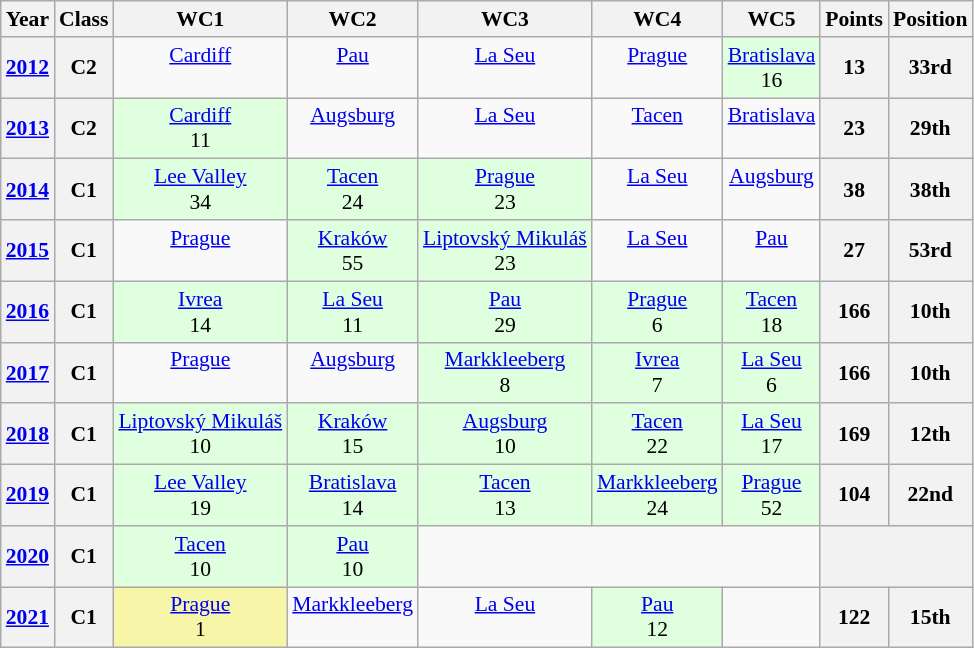<table class="wikitable" style="font-size: 90%; text-align: center">
<tr>
<th>Year</th>
<th>Class</th>
<th>WC1</th>
<th>WC2</th>
<th>WC3</th>
<th>WC4</th>
<th>WC5</th>
<th>Points</th>
<th>Position</th>
</tr>
<tr>
<th><a href='#'>2012</a></th>
<th>C2</th>
<td><a href='#'>Cardiff</a> <br> </td>
<td><a href='#'>Pau</a> <br> </td>
<td><a href='#'>La Seu</a> <br> </td>
<td><a href='#'>Prague</a> <br> </td>
<td style="background:#DFFFDF;"><a href='#'>Bratislava</a> <br>16</td>
<th><strong>13</strong></th>
<th><strong>33rd</strong></th>
</tr>
<tr>
<th><a href='#'>2013</a></th>
<th>C2</th>
<td style="background:#DFFFDF;"><a href='#'>Cardiff</a> <br>11</td>
<td><a href='#'>Augsburg</a> <br> </td>
<td><a href='#'>La Seu</a> <br> </td>
<td><a href='#'>Tacen</a> <br> </td>
<td><a href='#'>Bratislava</a> <br> </td>
<th><strong>23</strong></th>
<th><strong>29th</strong></th>
</tr>
<tr>
<th><a href='#'>2014</a></th>
<th>C1</th>
<td style="background:#DFFFDF;"><a href='#'>Lee Valley</a> <br>34</td>
<td style="background:#DFFFDF;"><a href='#'>Tacen</a> <br>24</td>
<td style="background:#DFFFDF;"><a href='#'>Prague</a> <br>23</td>
<td><a href='#'>La Seu</a> <br> </td>
<td><a href='#'>Augsburg</a> <br> </td>
<th><strong>38</strong></th>
<th><strong>38th</strong></th>
</tr>
<tr>
<th><a href='#'>2015</a></th>
<th>C1</th>
<td><a href='#'>Prague</a> <br> </td>
<td style="background:#DFFFDF;"><a href='#'>Kraków</a> <br>55</td>
<td style="background:#DFFFDF;"><a href='#'> Liptovský Mikuláš</a> <br>23</td>
<td><a href='#'>La Seu</a> <br> </td>
<td><a href='#'>Pau</a> <br> </td>
<th><strong>27</strong></th>
<th><strong>53rd</strong></th>
</tr>
<tr>
<th><a href='#'>2016</a></th>
<th>C1</th>
<td style="background:#DFFFDF;"><a href='#'>Ivrea</a> <br>14</td>
<td style="background:#DFFFDF;"><a href='#'>La Seu</a> <br>11</td>
<td style="background:#DFFFDF;"><a href='#'>Pau</a> <br>29</td>
<td style="background:#DFFFDF;"><a href='#'>Prague</a> <br>6</td>
<td style="background:#DFFFDF;"><a href='#'>Tacen</a> <br>18</td>
<th><strong>166</strong></th>
<th><strong>10th</strong></th>
</tr>
<tr>
<th><a href='#'>2017</a></th>
<th>C1</th>
<td><a href='#'>Prague</a> <br> </td>
<td><a href='#'>Augsburg</a> <br> </td>
<td style="background:#DFFFDF;"><a href='#'>Markkleeberg</a><br>8</td>
<td style="background:#DFFFDF;"><a href='#'>Ivrea</a> <br>7</td>
<td style="background:#DFFFDF;"><a href='#'>La Seu</a> <br>6</td>
<th><strong>166</strong></th>
<th><strong>10th</strong></th>
</tr>
<tr>
<th><a href='#'>2018</a></th>
<th>C1</th>
<td style="background:#DFFFDF;"><a href='#'> Liptovský Mikuláš</a> <br>10</td>
<td style="background:#DFFFDF;"><a href='#'>Kraków</a> <br>15</td>
<td style="background:#DFFFDF;"><a href='#'>Augsburg</a> <br>10</td>
<td style="background:#DFFFDF;"><a href='#'>Tacen</a> <br>22</td>
<td style="background:#DFFFDF;"><a href='#'>La Seu</a> <br>17</td>
<th><strong>169</strong></th>
<th><strong>12th</strong></th>
</tr>
<tr>
<th><a href='#'>2019</a></th>
<th>C1</th>
<td style="background:#DFFFDF;"><a href='#'>Lee Valley</a> <br>19</td>
<td style="background:#DFFFDF;"><a href='#'>Bratislava</a> <br>14</td>
<td style="background:#DFFFDF;"><a href='#'>Tacen</a> <br>13</td>
<td style="background:#DFFFDF;"><a href='#'>Markkleeberg</a><br>24</td>
<td style="background:#DFFFDF;"><a href='#'>Prague</a> <br>52</td>
<th><strong>104</strong></th>
<th><strong>22nd</strong></th>
</tr>
<tr>
<th><a href='#'>2020</a></th>
<th>C1</th>
<td style="background:#DFFFDF;"><a href='#'>Tacen</a> <br>10</td>
<td style="background:#DFFFDF;"><a href='#'>Pau</a> <br>10</td>
<td colspan=3></td>
<th colspan=2><strong></strong></th>
</tr>
<tr>
<th><a href='#'>2021</a></th>
<th>C1</th>
<td style="background:#F7F6A8;"><a href='#'>Prague</a> <br>1</td>
<td><a href='#'>Markkleeberg</a><br> </td>
<td><a href='#'>La Seu</a> <br> </td>
<td style="background:#DFFFDF;"><a href='#'>Pau</a> <br>12</td>
<td></td>
<th>122</th>
<th>15th</th>
</tr>
</table>
